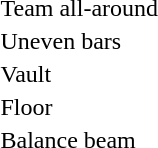<table>
<tr>
<td>Team all-around</td>
<td></td>
<td></td>
<td></td>
</tr>
<tr>
<td>Uneven bars</td>
<td></td>
<td></td>
<td></td>
</tr>
<tr>
<td>Vault</td>
<td></td>
<td></td>
<td></td>
</tr>
<tr>
<td>Floor</td>
<td></td>
<td></td>
<td></td>
</tr>
<tr>
<td>Balance beam</td>
<td></td>
<td></td>
<td></td>
</tr>
</table>
